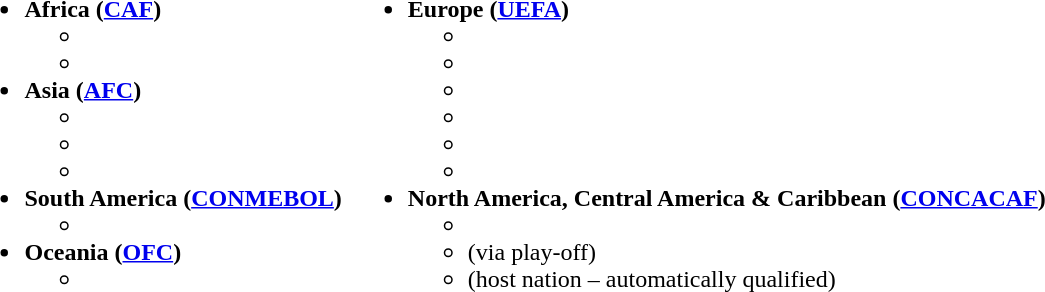<table>
<tr>
<td style="width:50% vertical-align:top"><br><ul><li><strong>Africa (<a href='#'>CAF</a>)</strong><ul><li></li><li></li></ul></li><li><strong>Asia (<a href='#'>AFC</a>)</strong><ul><li></li><li></li><li></li></ul></li><li><strong>South America (<a href='#'>CONMEBOL</a>)</strong><ul><li></li></ul></li><li><strong>Oceania (<a href='#'>OFC</a>)</strong><ul><li></li></ul></li></ul></td>
<td style="width:50% vertical-align:top"><br><ul><li><strong>Europe (<a href='#'>UEFA</a>)</strong><ul><li></li><li></li><li></li><li></li><li></li><li></li></ul></li><li><strong>North America, Central America & Caribbean (<a href='#'>CONCACAF</a>)</strong><ul><li></li><li> (via play-off)</li><li> (host nation – automatically qualified)</li></ul></li></ul></td>
</tr>
</table>
